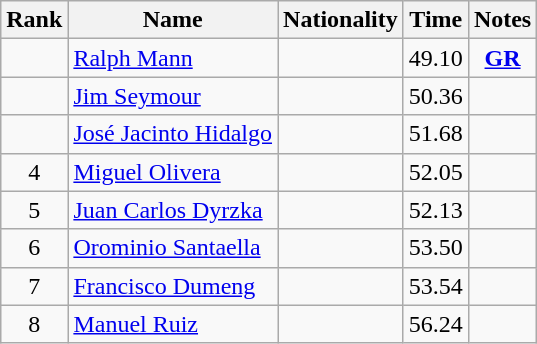<table class="wikitable sortable" style="text-align:center">
<tr>
<th>Rank</th>
<th>Name</th>
<th>Nationality</th>
<th>Time</th>
<th>Notes</th>
</tr>
<tr>
<td></td>
<td align=left><a href='#'>Ralph Mann</a></td>
<td align=left></td>
<td>49.10</td>
<td><strong><a href='#'>GR</a></strong></td>
</tr>
<tr>
<td></td>
<td align=left><a href='#'>Jim Seymour</a></td>
<td align=left></td>
<td>50.36</td>
<td></td>
</tr>
<tr>
<td></td>
<td align=left><a href='#'>José Jacinto Hidalgo</a></td>
<td align=left></td>
<td>51.68</td>
<td></td>
</tr>
<tr>
<td>4</td>
<td align=left><a href='#'>Miguel Olivera</a></td>
<td align=left></td>
<td>52.05</td>
<td></td>
</tr>
<tr>
<td>5</td>
<td align=left><a href='#'>Juan Carlos Dyrzka</a></td>
<td align=left></td>
<td>52.13</td>
<td></td>
</tr>
<tr>
<td>6</td>
<td align=left><a href='#'>Orominio Santaella</a></td>
<td align=left></td>
<td>53.50</td>
<td></td>
</tr>
<tr>
<td>7</td>
<td align=left><a href='#'>Francisco Dumeng</a></td>
<td align=left></td>
<td>53.54</td>
<td></td>
</tr>
<tr>
<td>8</td>
<td align=left><a href='#'>Manuel Ruiz</a></td>
<td align=left></td>
<td>56.24</td>
<td></td>
</tr>
</table>
